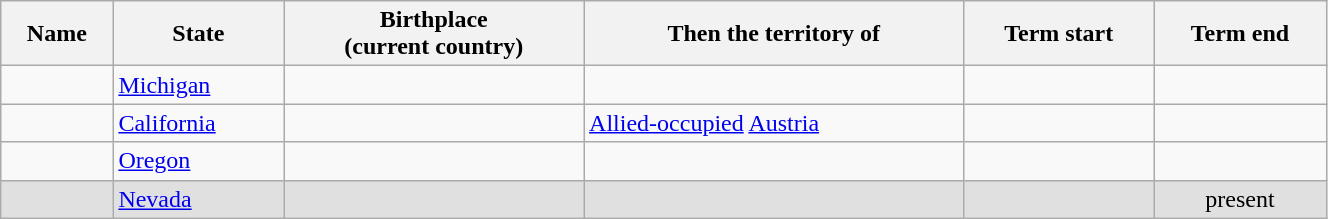<table class="wikitable sortable" width="70%">
<tr>
<th>Name</th>
<th>State</th>
<th>Birthplace <br>(current country)</th>
<th>Then the territory of</th>
<th>Term start</th>
<th>Term end</th>
</tr>
<tr>
<td></td>
<td><a href='#'>Michigan</a></td>
<td></td>
<td></td>
<td align=center></td>
<td align=center></td>
</tr>
<tr>
<td></td>
<td><a href='#'>California</a></td>
<td></td>
<td> <a href='#'>Allied-occupied</a>  <a href='#'>Austria</a></td>
<td align=center></td>
<td align=center></td>
</tr>
<tr>
<td></td>
<td><a href='#'>Oregon</a></td>
<td></td>
<td></td>
<td align=center></td>
<td align=center></td>
</tr>
<tr style="background:#e0e0e0">
<td></td>
<td><a href='#'>Nevada</a></td>
<td></td>
<td></td>
<td align=center></td>
<td align=center>present</td>
</tr>
</table>
